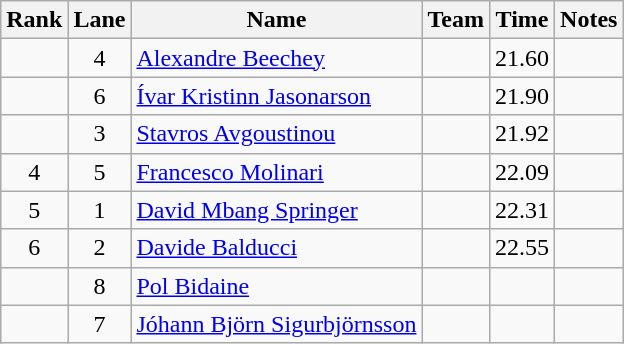<table class="wikitable sortable" style="text-align:center">
<tr>
<th>Rank</th>
<th>Lane</th>
<th>Name</th>
<th>Team</th>
<th>Time</th>
<th>Notes</th>
</tr>
<tr>
<td></td>
<td>4</td>
<td align="left"><a href='#'>Alexandre Beechey</a></td>
<td align=left></td>
<td>21.60</td>
<td></td>
</tr>
<tr>
<td></td>
<td>6</td>
<td align="left"><a href='#'>Ívar Kristinn Jasonarson</a></td>
<td align=left></td>
<td>21.90</td>
<td></td>
</tr>
<tr>
<td></td>
<td>3</td>
<td align="left"><a href='#'>Stavros Avgoustinou</a></td>
<td align=left></td>
<td>21.92</td>
<td></td>
</tr>
<tr>
<td>4</td>
<td>5</td>
<td align="left"><a href='#'>Francesco Molinari</a></td>
<td align=left></td>
<td>22.09</td>
<td></td>
</tr>
<tr>
<td>5</td>
<td>1</td>
<td align="left"><a href='#'>David Mbang Springer</a></td>
<td align=left></td>
<td>22.31</td>
<td></td>
</tr>
<tr>
<td>6</td>
<td>2</td>
<td align="left"><a href='#'>Davide Balducci</a></td>
<td align=left></td>
<td>22.55</td>
<td></td>
</tr>
<tr>
<td></td>
<td>8</td>
<td align="left"><a href='#'>Pol Bidaine</a></td>
<td align=left></td>
<td></td>
<td></td>
</tr>
<tr>
<td></td>
<td>7</td>
<td align="left"><a href='#'>Jóhann Björn Sigurbjörnsson</a></td>
<td align=left></td>
<td></td>
<td></td>
</tr>
</table>
